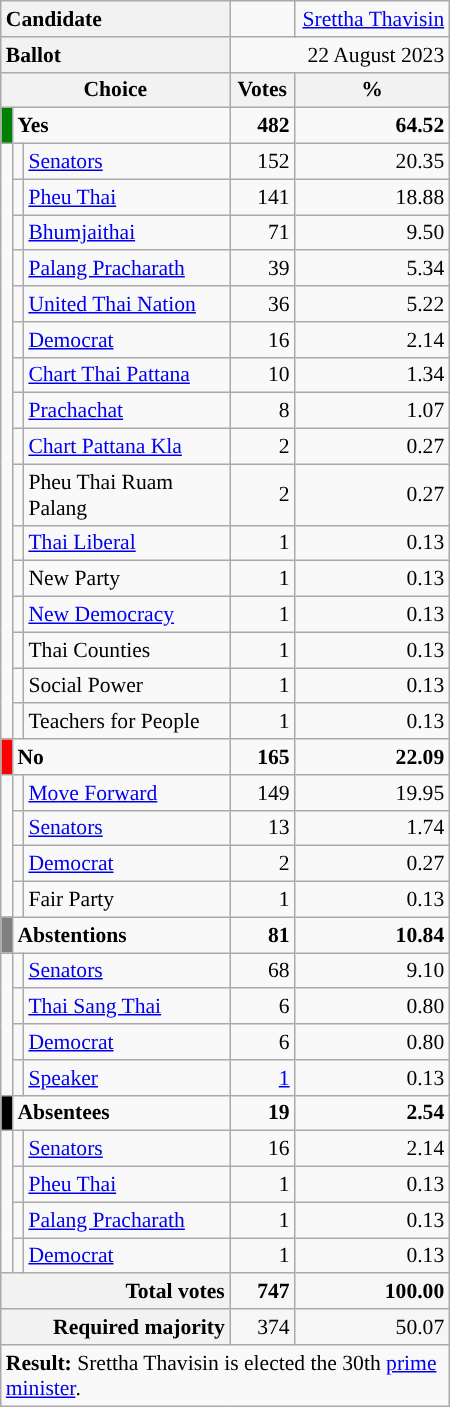<table class="wikitable" style="font-size:90%; text-align:center; width:300px;">
<tr>
<th colspan="3" style="text-align:left;">Candidate</th>
<td style="background:"></td>
<td colspan="2" style="text-align: right; width:103px;"><a href='#'>Srettha Thavisin</a></td>
</tr>
<tr>
<th colspan="3" style="text-align:left;">Ballot</th>
<td colspan="3" style="text-align:right;">22 August 2023</td>
</tr>
<tr>
<th colspan="3">Choice</th>
<th colspan="2">Votes</th>
<th>%</th>
</tr>
<tr>
<td style="background-color:#008000; width:1px"></td>
<td colspan="2" style="text-align:left;"><strong>Yes</strong></td>
<td colspan="2" style="text-align:right;"><strong>482</strong></td>
<td style="text-align:right;"><strong>64.52</strong></td>
</tr>
<tr>
<td rowspan="16"></td>
<td style="background:"></td>
<td style="text-align:left;"><a href='#'>Senators</a></td>
<td colspan="2" style="text-align:right;">152</td>
<td style="text-align:right;">20.35</td>
</tr>
<tr>
<td style="background:"></td>
<td style="text-align:left;"><a href='#'>Pheu Thai</a></td>
<td colspan="2" style="text-align:right;">141</td>
<td style="text-align:right;">18.88</td>
</tr>
<tr>
<td style="background:"></td>
<td style="text-align:left;"><a href='#'>Bhumjaithai</a></td>
<td colspan="2" style="text-align:right;">71</td>
<td style="text-align:right;">9.50</td>
</tr>
<tr>
<td style="background:"></td>
<td style="text-align:left;"><a href='#'>Palang Pracharath</a></td>
<td colspan="2" style="text-align:right;">39</td>
<td style="text-align:right;">5.34</td>
</tr>
<tr>
<td style="background:"></td>
<td style="text-align:left;"><a href='#'>United Thai Nation</a></td>
<td colspan="2" style="text-align:right;">36</td>
<td style="text-align:right;">5.22</td>
</tr>
<tr>
<td style="background:"></td>
<td style="text-align:left;"><a href='#'>Democrat</a></td>
<td colspan="2" style="text-align:right;">16</td>
<td style="text-align:right;">2.14</td>
</tr>
<tr>
<td style="background:"></td>
<td style="text-align:left;"><a href='#'>Chart Thai Pattana</a></td>
<td colspan="2" style="text-align:right;">10</td>
<td style="text-align:right;">1.34</td>
</tr>
<tr>
<td style="background:"></td>
<td style="text-align:left;"><a href='#'>Prachachat</a></td>
<td colspan="2" style="text-align:right;">8</td>
<td style="text-align:right;">1.07</td>
</tr>
<tr>
<td style="background:"></td>
<td style="text-align:left;"><a href='#'>Chart Pattana Kla</a></td>
<td colspan="2" style="text-align:right;">2</td>
<td style="text-align:right;">0.27</td>
</tr>
<tr>
<td style="background:"></td>
<td style="text-align:left;">Pheu Thai Ruam Palang</td>
<td colspan="2" style="text-align:right;">2</td>
<td style="text-align:right;">0.27</td>
</tr>
<tr>
<td style="background:"></td>
<td style="text-align:left;"><a href='#'>Thai Liberal</a></td>
<td colspan="2" style="text-align:right;">1</td>
<td style="text-align:right;">0.13</td>
</tr>
<tr>
<td style="background:"></td>
<td style="text-align:left;">New Party</td>
<td colspan="2" style="text-align:right;">1</td>
<td style="text-align:right;">0.13</td>
</tr>
<tr>
<td style="background:"></td>
<td style="text-align:left;"><a href='#'>New Democracy</a></td>
<td colspan="2" style="text-align:right;">1</td>
<td style="text-align:right;">0.13</td>
</tr>
<tr>
<td style="background:"></td>
<td style="text-align:left;">Thai Counties</td>
<td colspan="2" style="text-align:right;">1</td>
<td style="text-align:right;">0.13</td>
</tr>
<tr>
<td style="background:"></td>
<td style="text-align:left;">Social Power</td>
<td colspan="2" style="text-align:right;">1</td>
<td style="text-align:right;">0.13</td>
</tr>
<tr>
<td style="background:"></td>
<td style="text-align:left;">Teachers for People</td>
<td colspan="2" style="text-align:right;">1</td>
<td style="text-align:right;">0.13</td>
</tr>
<tr>
<td style="background-color:#FF0000; width:1px"></td>
<td colspan="2" style="text-align:left;"><strong>No</strong></td>
<td colspan="2" style="text-align:right;"><strong>165</strong></td>
<td style="text-align:right;"><strong>22.09</strong></td>
</tr>
<tr>
<td rowspan="4"></td>
<td style="background:"></td>
<td style="text-align:left;"><a href='#'>Move Forward</a></td>
<td colspan="2" style="text-align:right;">149</td>
<td style="text-align:right;">19.95</td>
</tr>
<tr>
<td style="background:"></td>
<td style="text-align:left;"><a href='#'>Senators</a></td>
<td colspan="2" style="text-align:right;">13</td>
<td style="text-align:right;">1.74</td>
</tr>
<tr>
<td style="background:"></td>
<td style="text-align:left;"><a href='#'>Democrat</a></td>
<td colspan="2" style="text-align:right;">2</td>
<td style="text-align:right;">0.27</td>
</tr>
<tr>
<td style="background:"></td>
<td style="text-align:left;">Fair Party</td>
<td colspan="2" style="text-align:right;">1</td>
<td style="text-align:right;">0.13</td>
</tr>
<tr>
<td style="background-color:#808080; width:1px"></td>
<td colspan="2" style="text-align:left;"><strong>Abstentions</strong></td>
<td colspan="2" style="text-align:right;"><strong>81</strong></td>
<td style="text-align:right;"><strong>10.84</strong></td>
</tr>
<tr>
<td rowspan="4"></td>
<td style="background:"></td>
<td style="text-align:left;"><a href='#'>Senators</a></td>
<td colspan="2" style="text-align:right;">68</td>
<td style="text-align:right;">9.10</td>
</tr>
<tr>
<td style="background:"></td>
<td style="text-align:left;"><a href='#'>Thai Sang Thai</a></td>
<td colspan="2" style="text-align:right;">6</td>
<td style="text-align:right;">0.80</td>
</tr>
<tr>
<td style="background:"></td>
<td style="text-align:left;"><a href='#'>Democrat</a></td>
<td colspan="2" style="text-align:right;">6</td>
<td style="text-align:right;">0.80</td>
</tr>
<tr>
<td style="background:"></td>
<td style="text-align:left;"><a href='#'>Spea</a><a href='#'>ker</a></td>
<td colspan="2" style="text-align:right;"><a href='#'>1</a></td>
<td style="text-align:right;">0.13</td>
</tr>
<tr>
<td style="background-color:#000000; width:1px"></td>
<td colspan="2" style="text-align:left;"><strong>Absentees</strong></td>
<td colspan="2" style="text-align:right;"><strong>19</strong></td>
<td style="text-align:right;"><strong>2.54</strong></td>
</tr>
<tr>
<td rowspan="4"></td>
<td style="background:"></td>
<td style="text-align:left;"><a href='#'>Senators</a></td>
<td colspan="2" style="text-align:right;">16</td>
<td style="text-align:right;">2.14</td>
</tr>
<tr>
<td style="background:"></td>
<td style="text-align:left;"><a href='#'>Pheu Thai</a></td>
<td colspan="2" style="text-align:right;">1</td>
<td style="text-align:right;">0.13</td>
</tr>
<tr>
<td style="background:"></td>
<td style="text-align:left;"><a href='#'>Palang Pracharath</a></td>
<td colspan="2" style="text-align:right;">1</td>
<td style="text-align:right;">0.13</td>
</tr>
<tr>
<td style="background:"></td>
<td style="text-align:left;"><a href='#'>Democrat</a></td>
<td colspan="2" style="text-align:right;">1</td>
<td style="text-align:right;">0.13</td>
</tr>
<tr style="background-color:#F6F6F6;">
<th colspan="3" style="text-align:right;">Total votes</th>
<td colspan="2" style="text-align:right;"><strong>747</strong></td>
<td style="text-align:right;"><strong>100.00</strong></td>
</tr>
<tr style="background-color:#F6F6F6;">
<th colspan="3" style="text-align:right;">Required majority</th>
<td colspan="2" style="text-align:right;">374</td>
<td style="text-align:right;">50.07</td>
</tr>
<tr>
<td colspan="6" style="text-align:left;"><strong>Result:</strong> Srettha Thavisin is elected the 30th <a href='#'>prime minister</a>.</td>
</tr>
</table>
